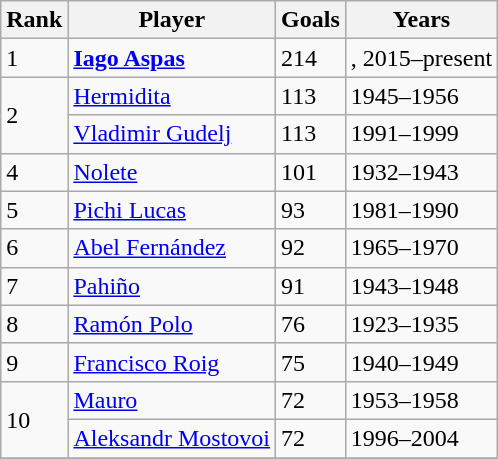<table class="wikitable">
<tr>
<th>Rank</th>
<th>Player</th>
<th>Goals</th>
<th>Years</th>
</tr>
<tr>
<td>1</td>
<td> <strong><a href='#'>Iago Aspas</a></strong></td>
<td>214</td>
<td>, 2015–present</td>
</tr>
<tr>
<td rowspan=2>2</td>
<td> <a href='#'>Hermidita</a></td>
<td>113</td>
<td>1945–1956</td>
</tr>
<tr>
<td> <a href='#'>Vladimir Gudelj</a></td>
<td>113</td>
<td>1991–1999</td>
</tr>
<tr>
<td>4</td>
<td> <a href='#'>Nolete</a></td>
<td>101</td>
<td>1932–1943</td>
</tr>
<tr>
<td>5</td>
<td> <a href='#'>Pichi Lucas</a></td>
<td>93</td>
<td>1981–1990</td>
</tr>
<tr>
<td>6</td>
<td> <a href='#'>Abel Fernández</a></td>
<td>92</td>
<td>1965–1970</td>
</tr>
<tr>
<td>7</td>
<td> <a href='#'>Pahiño</a></td>
<td>91</td>
<td>1943–1948</td>
</tr>
<tr>
<td>8</td>
<td> <a href='#'>Ramón Polo</a></td>
<td>76</td>
<td>1923–1935</td>
</tr>
<tr>
<td>9</td>
<td> <a href='#'>Francisco Roig</a></td>
<td>75</td>
<td>1940–1949</td>
</tr>
<tr>
<td rowspan=2>10</td>
<td> <a href='#'>Mauro</a></td>
<td>72</td>
<td>1953–1958</td>
</tr>
<tr>
<td> <a href='#'>Aleksandr Mostovoi</a></td>
<td>72</td>
<td>1996–2004</td>
</tr>
<tr>
</tr>
</table>
